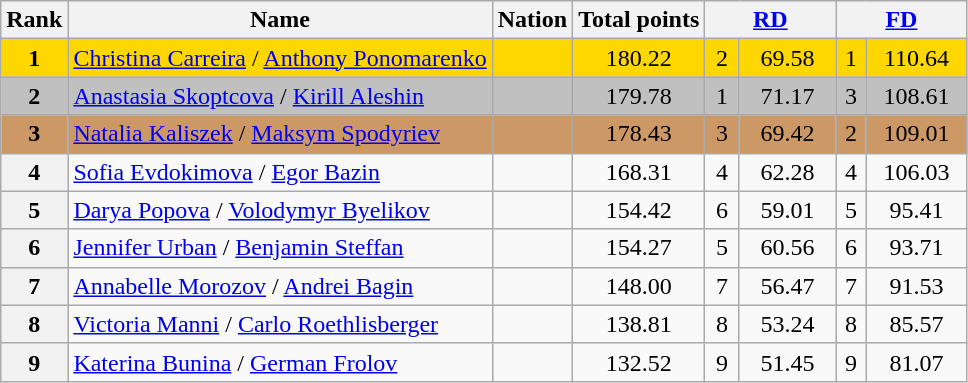<table class="wikitable sortable">
<tr>
<th>Rank</th>
<th>Name</th>
<th>Nation</th>
<th>Total points</th>
<th colspan="2" width="80px"><a href='#'>RD</a></th>
<th colspan="2" width="80px"><a href='#'>FD</a></th>
</tr>
<tr bgcolor="gold">
<td align="center"><strong>1</strong></td>
<td><a href='#'>Christina Carreira</a> / <a href='#'>Anthony Ponomarenko</a></td>
<td></td>
<td align="center">180.22</td>
<td align="center">2</td>
<td align="center">69.58</td>
<td align="center">1</td>
<td align="center">110.64</td>
</tr>
<tr bgcolor="silver">
<td align="center"><strong>2</strong></td>
<td><a href='#'>Anastasia Skoptcova</a> / <a href='#'>Kirill Aleshin</a></td>
<td></td>
<td align="center">179.78</td>
<td align="center">1</td>
<td align="center">71.17</td>
<td align="center">3</td>
<td align="center">108.61</td>
</tr>
<tr bgcolor="cc9966">
<td align="center"><strong>3</strong></td>
<td><a href='#'>Natalia Kaliszek</a> / <a href='#'>Maksym Spodyriev</a></td>
<td></td>
<td align="center">178.43</td>
<td align="center">3</td>
<td align="center">69.42</td>
<td align="center">2</td>
<td align="center">109.01</td>
</tr>
<tr>
<th>4</th>
<td><a href='#'>Sofia Evdokimova</a> / <a href='#'>Egor Bazin</a></td>
<td></td>
<td align="center">168.31</td>
<td align="center">4</td>
<td align="center">62.28</td>
<td align="center">4</td>
<td align="center">106.03</td>
</tr>
<tr>
<th>5</th>
<td><a href='#'>Darya Popova</a> / <a href='#'>Volodymyr Byelikov</a></td>
<td></td>
<td align="center">154.42</td>
<td align="center">6</td>
<td align="center">59.01</td>
<td align="center">5</td>
<td align="center">95.41</td>
</tr>
<tr>
<th>6</th>
<td><a href='#'>Jennifer Urban</a> / <a href='#'>Benjamin Steffan</a></td>
<td></td>
<td align="center">154.27</td>
<td align="center">5</td>
<td align="center">60.56</td>
<td align="center">6</td>
<td align="center">93.71</td>
</tr>
<tr>
<th>7</th>
<td><a href='#'>Annabelle Morozov</a> / <a href='#'>Andrei Bagin</a></td>
<td></td>
<td align="center">148.00</td>
<td align="center">7</td>
<td align="center">56.47</td>
<td align="center">7</td>
<td align="center">91.53</td>
</tr>
<tr>
<th>8</th>
<td><a href='#'>Victoria Manni</a> / <a href='#'>Carlo Roethlisberger</a></td>
<td></td>
<td align="center">138.81</td>
<td align="center">8</td>
<td align="center">53.24</td>
<td align="center">8</td>
<td align="center">85.57</td>
</tr>
<tr>
<th>9</th>
<td><a href='#'>Katerina Bunina</a> / <a href='#'>German Frolov</a></td>
<td></td>
<td align="center">132.52</td>
<td align="center">9</td>
<td align="center">51.45</td>
<td align="center">9</td>
<td align="center">81.07</td>
</tr>
</table>
